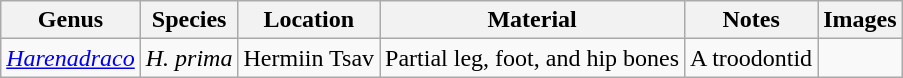<table class="wikitable sortable">
<tr>
<th>Genus</th>
<th>Species</th>
<th>Location</th>
<th>Material</th>
<th>Notes</th>
<th>Images</th>
</tr>
<tr>
<td><em><a href='#'>Harenadraco</a></em></td>
<td><em>H. prima</em></td>
<td>Hermiin Tsav</td>
<td>Partial leg, foot, and hip bones</td>
<td>A troodontid</td>
<td></td>
</tr>
</table>
